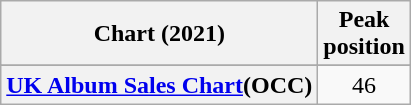<table class="wikitable sortable plainrowheaders" style="text-align:center">
<tr>
<th scope="col">Chart (2021)</th>
<th scope="col">Peak<br>position</th>
</tr>
<tr>
</tr>
<tr>
</tr>
<tr>
</tr>
<tr>
</tr>
<tr>
</tr>
<tr>
</tr>
<tr>
<th scope="row"><a href='#'>UK Album Sales Chart</a>(OCC)</th>
<td align="center">46</td>
</tr>
</table>
